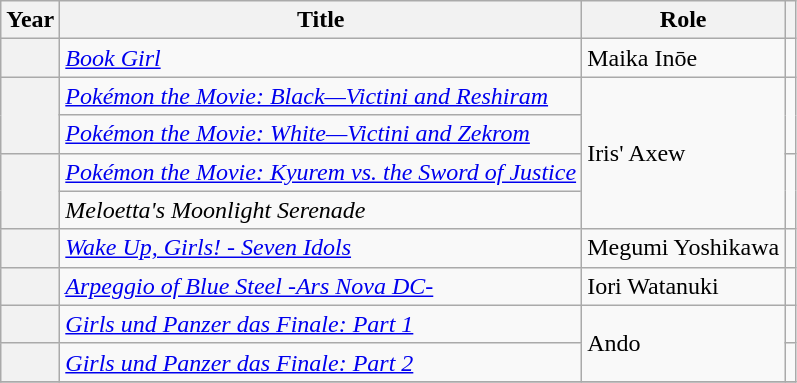<table class="wikitable plainrowheaders sortable">
<tr>
<th scope="col">Year</th>
<th scope="col">Title</th>
<th scope="col">Role</th>
<th scope="col" class="unsortable"></th>
</tr>
<tr>
<th scope="row"></th>
<td><em><a href='#'>Book Girl</a></em></td>
<td>Maika Inōe</td>
<td></td>
</tr>
<tr>
<th scope="row" rowspan="2"></th>
<td><em><a href='#'>Pokémon the Movie: Black—Victini and Reshiram</a></em></td>
<td rowspan="4">Iris' Axew</td>
<td rowspan="2"></td>
</tr>
<tr>
<td><em><a href='#'>Pokémon the Movie: White—Victini and Zekrom</a></em></td>
</tr>
<tr>
<th scope="row" rowspan="2"></th>
<td><em><a href='#'>Pokémon the Movie: Kyurem vs. the Sword of Justice</a></em></td>
<td rowspan="2"></td>
</tr>
<tr>
<td><em>Meloetta's Moonlight Serenade</em></td>
</tr>
<tr>
<th scope="row"></th>
<td><em><a href='#'>Wake Up, Girls! - Seven Idols</a></em></td>
<td>Megumi Yoshikawa</td>
<td></td>
</tr>
<tr>
<th scope="row"></th>
<td><em><a href='#'>Arpeggio of Blue Steel -Ars Nova DC-</a></em></td>
<td>Iori Watanuki</td>
<td></td>
</tr>
<tr>
<th scope="row"></th>
<td><em><a href='#'>Girls und Panzer das Finale: Part 1</a></em></td>
<td rowspan="2">Ando</td>
<td></td>
</tr>
<tr>
<th scope="row"></th>
<td><em><a href='#'>Girls und Panzer das Finale: Part 2</a></em></td>
<td></td>
</tr>
<tr>
</tr>
</table>
